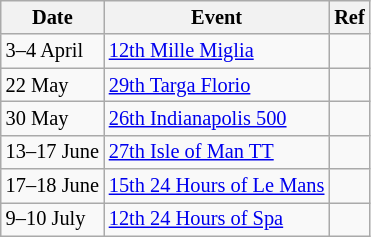<table class="wikitable" style="font-size: 85%">
<tr>
<th>Date</th>
<th>Event</th>
<th>Ref</th>
</tr>
<tr>
<td>3–4 April</td>
<td><a href='#'>12th Mille Miglia</a></td>
<td></td>
</tr>
<tr>
<td>22 May</td>
<td><a href='#'>29th Targa Florio</a></td>
<td></td>
</tr>
<tr>
<td>30 May</td>
<td><a href='#'>26th Indianapolis 500</a></td>
<td></td>
</tr>
<tr>
<td>13–17 June</td>
<td><a href='#'>27th Isle of Man TT</a></td>
<td></td>
</tr>
<tr>
<td>17–18 June</td>
<td><a href='#'>15th 24 Hours of Le Mans</a></td>
<td></td>
</tr>
<tr>
<td>9–10 July</td>
<td><a href='#'>12th 24 Hours of Spa</a></td>
<td></td>
</tr>
</table>
